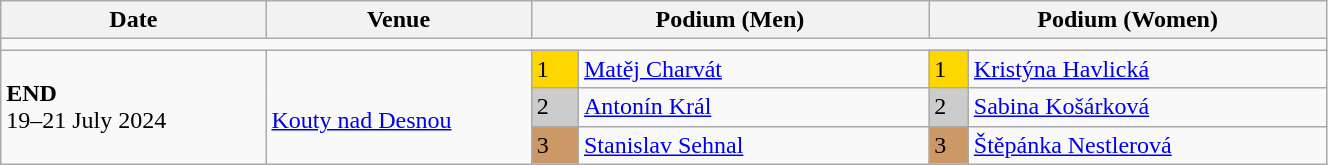<table class="wikitable" width=70%>
<tr>
<th>Date</th>
<th width=20%>Venue</th>
<th colspan=2 width=30%>Podium (Men)</th>
<th colspan=2 width=30%>Podium (Women)</th>
</tr>
<tr>
<td colspan=6></td>
</tr>
<tr>
<td rowspan=3><strong>END</strong> <br> 19–21 July 2024</td>
<td rowspan=3><br><a href='#'>Kouty nad Desnou</a></td>
<td bgcolor=FFD700>1</td>
<td><a href='#'>Matěj Charvát</a></td>
<td bgcolor=FFD700>1</td>
<td><a href='#'>Kristýna Havlická</a></td>
</tr>
<tr>
<td bgcolor=CCCCCC>2</td>
<td><a href='#'>Antonín Král</a></td>
<td bgcolor=CCCCCC>2</td>
<td><a href='#'>Sabina Košárková</a></td>
</tr>
<tr>
<td bgcolor=CC9966>3</td>
<td><a href='#'>Stanislav Sehnal</a></td>
<td bgcolor=CC9966>3</td>
<td><a href='#'>Štěpánka Nestlerová</a></td>
</tr>
</table>
